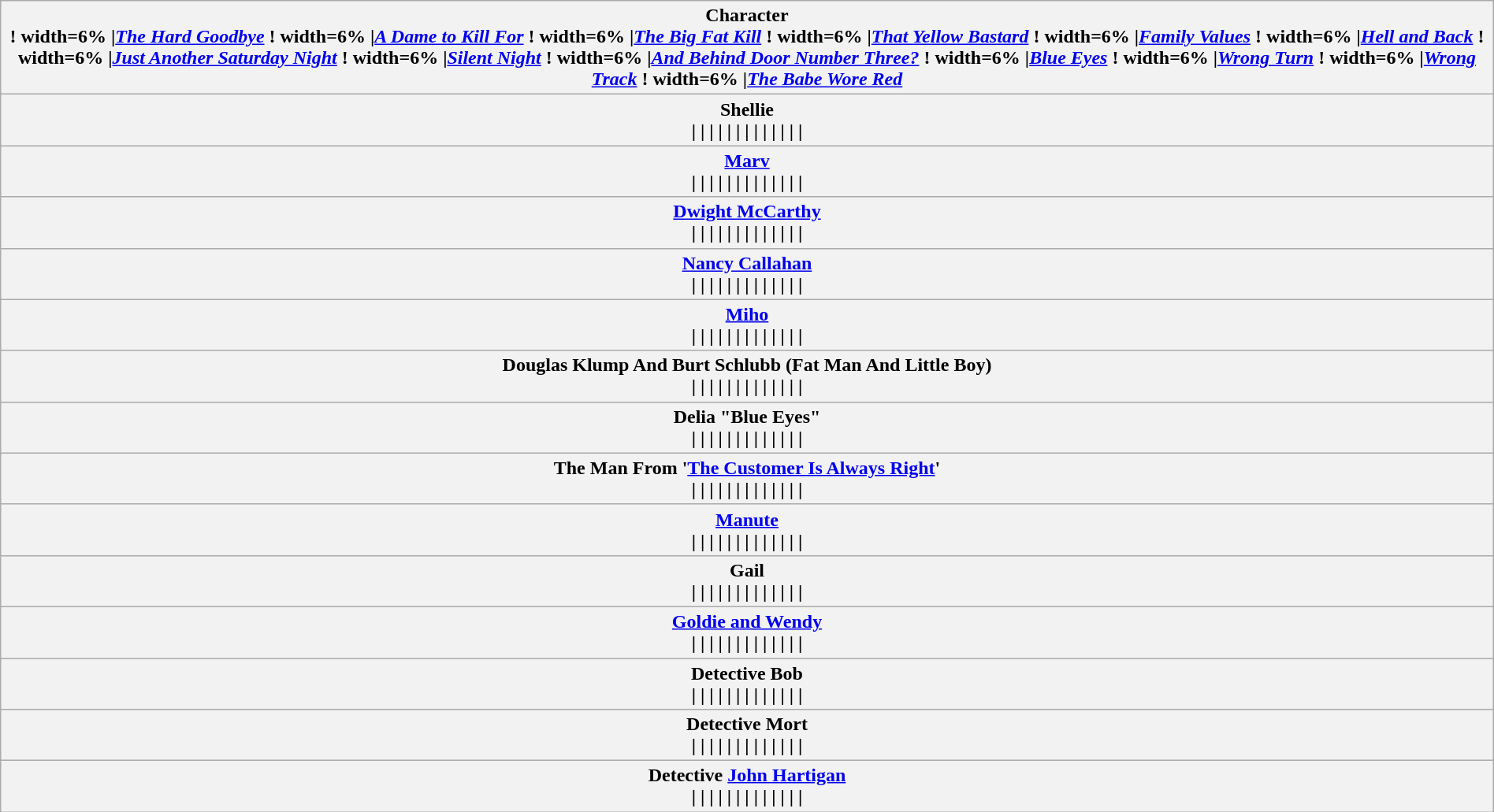<table class="wikitable" style="text-align:center; width:100%">
<tr style="vertical-align:bottom;">
<th width=15%>Character<br> ! width=6% |<em><a href='#'>The Hard Goodbye</a></em>
 ! width=6% |<em><a href='#'>A Dame to Kill For</a></em> 
 ! width=6% |<em><a href='#'>The Big Fat Kill</a></em>
 ! width=6% |<em><a href='#'>That Yellow Bastard</a></em> 
 ! width=6% |<em><a href='#'>Family Values</a></em>
 ! width=6% |<em><a href='#'>Hell and Back</a></em>
 ! width=6% |<em><a href='#'>Just Another Saturday Night</a></em>
 ! width=6% |<em><a href='#'>Silent Night</a></em>
 ! width=6% |<em><a href='#'>And Behind Door Number Three?</a></em>
 ! width=6% |<em><a href='#'>Blue Eyes</a></em>
 ! width=6% |<em><a href='#'>Wrong Turn</a></em>
 ! width=6% |<em><a href='#'>Wrong Track</a></em>
 ! width=6% |<em><a href='#'>The Babe Wore Red</a></em></th>
</tr>
<tr>
<th>Shellie<br> |
 |
 |
 |
 |
 |
 |
 |
 |
 |
 |
 |
 |</th>
</tr>
<tr>
<th><a href='#'>Marv</a><br> |
 |
 |
 |
 |
 |
 |
 |
 |
 |
 |
 |
 |</th>
</tr>
<tr>
<th><a href='#'>Dwight McCarthy</a><br> |
 |
 |
 |
 |
 |
 |
 |
 |
 |
 |
 |
 |</th>
</tr>
<tr>
<th><a href='#'>Nancy Callahan</a><br> |
 |
 |
 |
 |
 |
 |
 |
 |
 |
 |
 |
 |</th>
</tr>
<tr>
<th><a href='#'>Miho</a><br>|
 |
 |
 |
 |
 |
 |
 |
 |
 |
 |
 |
 |</th>
</tr>
<tr>
<th>Douglas Klump And Burt Schlubb (Fat Man And Little Boy)<br> |
 |
 |
 |
 |
 |
 |
 |
 |
 |
 |
 |
 |</th>
</tr>
<tr>
<th>Delia "Blue Eyes"<br>|
 |
 |
 |
 |
 |
 |
 |
 |
 |
 |
 |
 |</th>
</tr>
<tr>
<th>The Man From '<a href='#'>The Customer Is Always Right</a>'<br> |
 |
 |
 |
 |
 |
 |
 |
 |
 |
 |
 |
 |</th>
</tr>
<tr>
<th><a href='#'>Manute</a><br> |
 |
 |
 |
 |
 |
 |
 |
 |
 |
 |
 |
 |</th>
</tr>
<tr>
<th>Gail<br> |
 |
 |
 |
 |
 |
 |
 |
 |
 |
 |
 |
 |</th>
</tr>
<tr>
<th><a href='#'>Goldie and Wendy</a><br> |
 |
 |
 |
 |
 |
 |
 |
 |
 |
 |
 |
 |</th>
</tr>
<tr>
<th>Detective Bob<br> |
 |
 |
 |
 |
 |
 |
 |
 |
 |
 |
 |
 |</th>
</tr>
<tr>
<th>Detective Mort<br> |
 |
 |
 |
 |
 |
 |
 |
 |
 |
 |
 |
 |</th>
</tr>
<tr>
<th>Detective <a href='#'>John Hartigan</a><br> |
 |
 |
 |
 |
 |
 |
 |
 |
 |
 |
 |
 |</th>
</tr>
</table>
